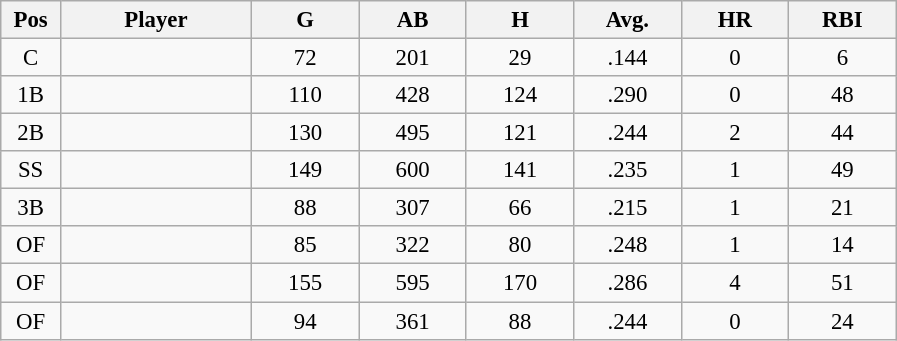<table class="wikitable sortable" style="text-align:center; font-size: 95%;">
<tr>
<th bgcolor="#DDDDFF" width="5%">Pos</th>
<th bgcolor="#DDDDFF" width="16%">Player</th>
<th bgcolor="#DDDDFF" width="9%">G</th>
<th bgcolor="#DDDDFF" width="9%">AB</th>
<th bgcolor="#DDDDFF" width="9%">H</th>
<th bgcolor="#DDDDFF" width="9%">Avg.</th>
<th bgcolor="#DDDDFF" width="9%">HR</th>
<th bgcolor="#DDDDFF" width="9%">RBI</th>
</tr>
<tr>
<td>C</td>
<td></td>
<td>72</td>
<td>201</td>
<td>29</td>
<td>.144</td>
<td>0</td>
<td>6</td>
</tr>
<tr>
<td>1B</td>
<td></td>
<td>110</td>
<td>428</td>
<td>124</td>
<td>.290</td>
<td>0</td>
<td>48</td>
</tr>
<tr>
<td>2B</td>
<td></td>
<td>130</td>
<td>495</td>
<td>121</td>
<td>.244</td>
<td>2</td>
<td>44</td>
</tr>
<tr>
<td>SS</td>
<td></td>
<td>149</td>
<td>600</td>
<td>141</td>
<td>.235</td>
<td>1</td>
<td>49</td>
</tr>
<tr>
<td>3B</td>
<td></td>
<td>88</td>
<td>307</td>
<td>66</td>
<td>.215</td>
<td>1</td>
<td>21</td>
</tr>
<tr>
<td>OF</td>
<td></td>
<td>85</td>
<td>322</td>
<td>80</td>
<td>.248</td>
<td>1</td>
<td>14</td>
</tr>
<tr>
<td>OF</td>
<td></td>
<td>155</td>
<td>595</td>
<td>170</td>
<td>.286</td>
<td>4</td>
<td>51</td>
</tr>
<tr>
<td>OF</td>
<td></td>
<td>94</td>
<td>361</td>
<td>88</td>
<td>.244</td>
<td>0</td>
<td>24</td>
</tr>
</table>
